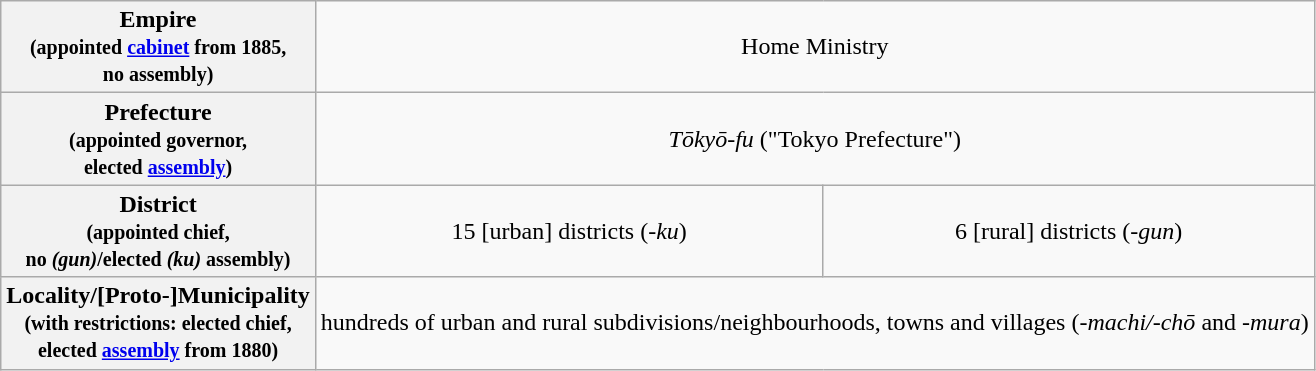<table class="wikitable">
<tr align="center">
<th>Empire<br><small>(appointed <a href='#'>cabinet</a> from 1885,<br>no assembly)</small></th>
<td colspan="2">Home Ministry</td>
</tr>
<tr align="center">
<th>Prefecture<br><small>(appointed governor,<br>elected <a href='#'>assembly</a>)</small></th>
<td colspan="2"><em>Tōkyō-fu</em> ("Tokyo Prefecture")</td>
</tr>
<tr align="center">
<th>District<br><small>(appointed chief,<br>no <em>(gun)</em>/elected <em>(ku)</em> assembly)</small></th>
<td>15 [urban] districts (<em>-ku</em>)</td>
<td>6 [rural] districts (<em>-gun</em>)</td>
</tr>
<tr align="center">
<th>Locality/[Proto-]Municipality<br><small>(with restrictions: elected chief,<br>elected <a href='#'>assembly</a> from 1880)</small></th>
<td colspan="2">hundreds of urban and rural subdivisions/neighbourhoods, towns and villages (<em>-machi/-chō</em> and <em>-mura</em>)</td>
</tr>
</table>
